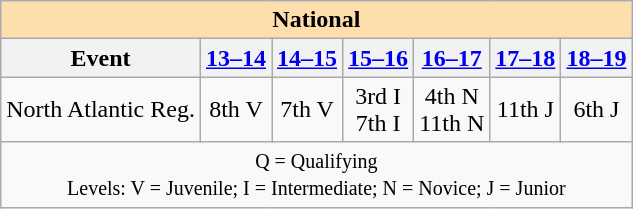<table class="wikitable" style="text-align:center">
<tr>
<th style="background-color: #ffdead; " colspan=7 align=center>National</th>
</tr>
<tr>
<th>Event</th>
<th><a href='#'>13–14</a></th>
<th><a href='#'>14–15</a></th>
<th><a href='#'>15–16</a></th>
<th><a href='#'>16–17</a></th>
<th><a href='#'>17–18</a></th>
<th><a href='#'>18–19</a></th>
</tr>
<tr>
<td align=left>North Atlantic Reg.</td>
<td>8th  V</td>
<td>7th  V</td>
<td>3rd  I<br>7th I</td>
<td>4th  N<br>11th N</td>
<td>11th J</td>
<td>6th J</td>
</tr>
<tr>
<td align=center colspan=7><small>Q = Qualifying<br>Levels: V = Juvenile; I = Intermediate; N = Novice; J = Junior</small></td>
</tr>
</table>
